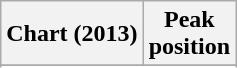<table class="wikitable sortable plainrowheaders">
<tr>
<th>Chart (2013)</th>
<th>Peak<br>position</th>
</tr>
<tr>
</tr>
<tr>
</tr>
<tr>
</tr>
<tr>
</tr>
</table>
